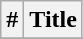<table class="wikitable">
<tr>
<th>#</th>
<th>Title</th>
</tr>
<tr>
</tr>
</table>
